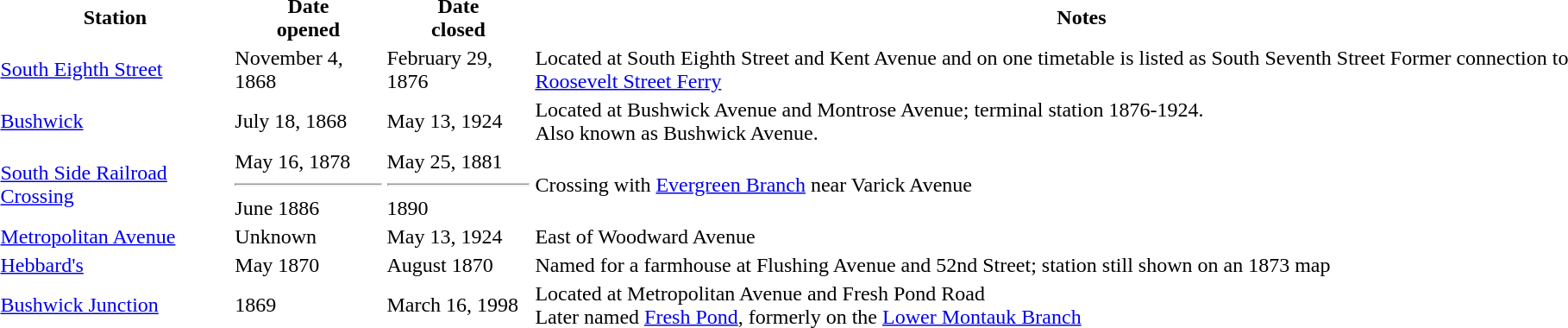<table class="wiki table">
<tr>
<th>Station</th>
<th>Date<br>opened</th>
<th>Date<br>closed</th>
<th>Notes</th>
</tr>
<tr>
<td><a href='#'>South Eighth Street</a></td>
<td>November 4, 1868</td>
<td>February 29, 1876</td>
<td>Located at South Eighth Street and Kent Avenue and on one timetable is listed as South Seventh Street Former connection to <a href='#'>Roosevelt Street Ferry</a></td>
</tr>
<tr>
<td><a href='#'>Bushwick</a></td>
<td>July 18, 1868</td>
<td>May 13, 1924</td>
<td>Located at Bushwick Avenue and Montrose Avenue; terminal station 1876-1924.<br>Also known as Bushwick Avenue.</td>
</tr>
<tr>
<td><a href='#'>South Side Railroad Crossing</a></td>
<td>May 16, 1878<hr>June 1886</td>
<td>May 25, 1881<hr>1890</td>
<td>Crossing with <a href='#'>Evergreen Branch</a> near Varick Avenue</td>
</tr>
<tr>
<td><a href='#'>Metropolitan Avenue</a></td>
<td>Unknown</td>
<td>May 13, 1924</td>
<td>East of Woodward Avenue</td>
</tr>
<tr>
<td><a href='#'>Hebbard's</a></td>
<td>May 1870</td>
<td>August 1870</td>
<td>Named for a farmhouse at Flushing Avenue and 52nd Street; station still shown on an 1873 map</td>
</tr>
<tr>
<td><a href='#'>Bushwick Junction</a></td>
<td>1869</td>
<td>March 16, 1998</td>
<td>Located at Metropolitan Avenue and Fresh Pond Road<br>Later named <a href='#'>Fresh Pond</a>, formerly on the <a href='#'>Lower Montauk Branch</a></td>
</tr>
</table>
